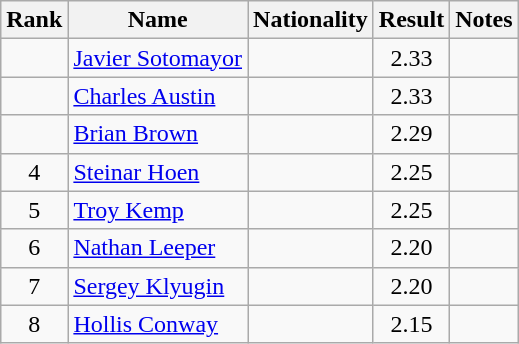<table class="wikitable sortable" style="text-align:center">
<tr>
<th>Rank</th>
<th>Name</th>
<th>Nationality</th>
<th>Result</th>
<th>Notes</th>
</tr>
<tr>
<td></td>
<td align=left><a href='#'>Javier Sotomayor</a></td>
<td align=left></td>
<td>2.33</td>
<td></td>
</tr>
<tr>
<td></td>
<td align=left><a href='#'>Charles Austin</a></td>
<td align=left></td>
<td>2.33</td>
<td></td>
</tr>
<tr>
<td></td>
<td align=left><a href='#'>Brian Brown</a></td>
<td align=left></td>
<td>2.29</td>
<td></td>
</tr>
<tr>
<td>4</td>
<td align=left><a href='#'>Steinar Hoen</a></td>
<td align=left></td>
<td>2.25</td>
<td></td>
</tr>
<tr>
<td>5</td>
<td align=left><a href='#'>Troy Kemp</a></td>
<td align=left></td>
<td>2.25</td>
<td></td>
</tr>
<tr>
<td>6</td>
<td align=left><a href='#'>Nathan Leeper</a></td>
<td align=left></td>
<td>2.20</td>
<td></td>
</tr>
<tr>
<td>7</td>
<td align=left><a href='#'>Sergey Klyugin</a></td>
<td align=left></td>
<td>2.20</td>
<td></td>
</tr>
<tr>
<td>8</td>
<td align=left><a href='#'>Hollis Conway</a></td>
<td align=left></td>
<td>2.15</td>
<td></td>
</tr>
</table>
